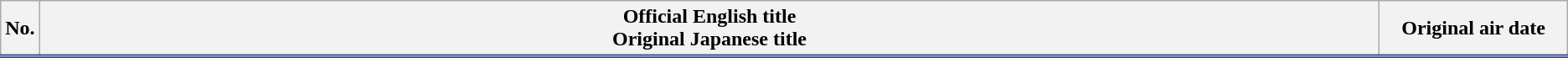<table class="wikitable">
<tr style="border-bottom: 3px solid #3251AE;">
<th style="width:1%;">No.</th>
<th>Official English title<br> Original Japanese title</th>
<th style="width:12%;">Original air date</th>
</tr>
<tr>
</tr>
</table>
